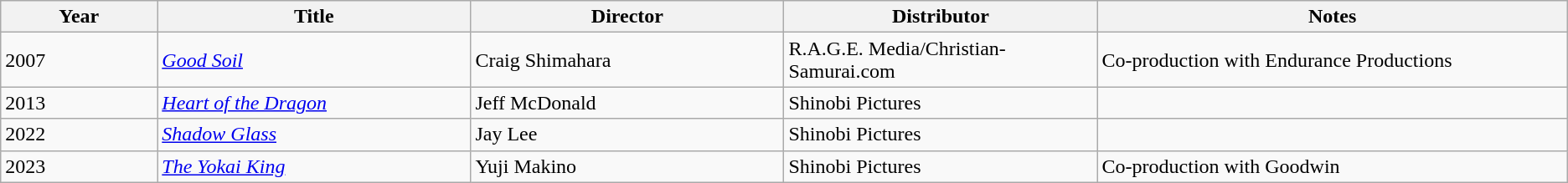<table class="wikitable sortable">
<tr>
<th width="10%">Year</th>
<th width="20%">Title</th>
<th width="20%">Director</th>
<th width="20%">Distributor</th>
<th width="30%">Notes</th>
</tr>
<tr>
<td>2007</td>
<td><em><a href='#'>Good Soil</a></em> </td>
<td>Craig Shimahara</td>
<td>R.A.G.E. Media/Christian-Samurai.com</td>
<td>Co-production with Endurance Productions</td>
</tr>
<tr>
<td>2013</td>
<td><em><a href='#'>Heart of the Dragon</a></em></td>
<td>Jeff McDonald</td>
<td>Shinobi Pictures</td>
<td></td>
</tr>
<tr>
<td>2022</td>
<td><em><a href='#'>Shadow Glass</a></em></td>
<td>Jay Lee</td>
<td>Shinobi Pictures</td>
<td></td>
</tr>
<tr>
<td>2023</td>
<td><em><a href='#'>The Yokai King</a></em></td>
<td>Yuji Makino</td>
<td>Shinobi Pictures</td>
<td>Co-production with Goodwin</td>
</tr>
</table>
